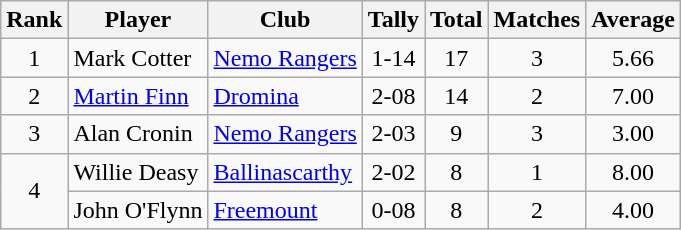<table class="wikitable">
<tr>
<th>Rank</th>
<th>Player</th>
<th>Club</th>
<th>Tally</th>
<th>Total</th>
<th>Matches</th>
<th>Average</th>
</tr>
<tr>
<td rowspan=1 align=center>1</td>
<td>Mark Cotter</td>
<td><a href='#'>Nemo Rangers</a></td>
<td align=center>1-14</td>
<td align=center>17</td>
<td align=center>3</td>
<td align=center>5.66</td>
</tr>
<tr>
<td rowspan=1 align=center>2</td>
<td><a href='#'>Martin Finn</a></td>
<td><a href='#'>Dromina</a></td>
<td align=center>2-08</td>
<td align=center>14</td>
<td align=center>2</td>
<td align=center>7.00</td>
</tr>
<tr>
<td rowspan=1 align=center>3</td>
<td>Alan Cronin</td>
<td><a href='#'>Nemo Rangers</a></td>
<td align=center>2-03</td>
<td align=center>9</td>
<td align=center>3</td>
<td align=center>3.00</td>
</tr>
<tr>
<td rowspan=2 align=center>4</td>
<td>Willie Deasy</td>
<td><a href='#'>Ballinascarthy</a></td>
<td align=center>2-02</td>
<td align=center>8</td>
<td align=center>1</td>
<td align=center>8.00</td>
</tr>
<tr>
<td>John O'Flynn</td>
<td><a href='#'>Freemount</a></td>
<td align=center>0-08</td>
<td align=center>8</td>
<td align=center>2</td>
<td align=center>4.00</td>
</tr>
</table>
